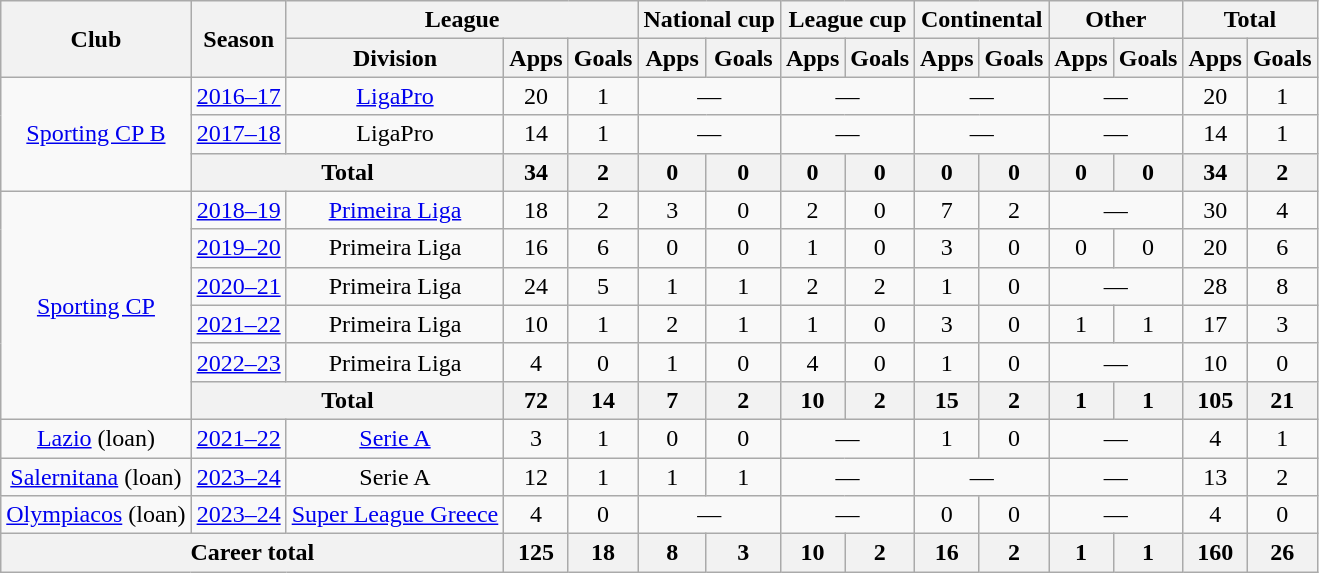<table class="wikitable" style="text-align:center">
<tr>
<th rowspan="2">Club</th>
<th rowspan="2">Season</th>
<th colspan="3">League</th>
<th colspan="2">National cup</th>
<th colspan="2">League cup</th>
<th colspan="2">Continental</th>
<th colspan="2">Other</th>
<th colspan="2">Total</th>
</tr>
<tr>
<th>Division</th>
<th>Apps</th>
<th>Goals</th>
<th>Apps</th>
<th>Goals</th>
<th>Apps</th>
<th>Goals</th>
<th>Apps</th>
<th>Goals</th>
<th>Apps</th>
<th>Goals</th>
<th>Apps</th>
<th>Goals</th>
</tr>
<tr>
<td rowspan="3"><a href='#'>Sporting CP B</a></td>
<td><a href='#'>2016–17</a></td>
<td><a href='#'>LigaPro</a></td>
<td>20</td>
<td>1</td>
<td colspan="2">—</td>
<td colspan="2">—</td>
<td colspan="2">—</td>
<td colspan="2">—</td>
<td>20</td>
<td>1</td>
</tr>
<tr>
<td><a href='#'>2017–18</a></td>
<td>LigaPro</td>
<td>14</td>
<td>1</td>
<td colspan="2">—</td>
<td colspan="2">—</td>
<td colspan="2">—</td>
<td colspan="2">—</td>
<td>14</td>
<td>1</td>
</tr>
<tr>
<th colspan="2">Total</th>
<th>34</th>
<th>2</th>
<th>0</th>
<th>0</th>
<th>0</th>
<th>0</th>
<th>0</th>
<th>0</th>
<th>0</th>
<th>0</th>
<th>34</th>
<th>2</th>
</tr>
<tr>
<td rowspan="6"><a href='#'>Sporting CP</a></td>
<td><a href='#'>2018–19</a></td>
<td><a href='#'>Primeira Liga</a></td>
<td>18</td>
<td>2</td>
<td>3</td>
<td>0</td>
<td>2</td>
<td>0</td>
<td>7</td>
<td>2</td>
<td colspan="2">—</td>
<td>30</td>
<td>4</td>
</tr>
<tr>
<td><a href='#'>2019–20</a></td>
<td>Primeira Liga</td>
<td>16</td>
<td>6</td>
<td>0</td>
<td>0</td>
<td>1</td>
<td>0</td>
<td>3</td>
<td>0</td>
<td>0</td>
<td>0</td>
<td>20</td>
<td>6</td>
</tr>
<tr>
<td><a href='#'>2020–21</a></td>
<td>Primeira Liga</td>
<td>24</td>
<td>5</td>
<td>1</td>
<td>1</td>
<td>2</td>
<td>2</td>
<td>1</td>
<td>0</td>
<td colspan="2">—</td>
<td>28</td>
<td>8</td>
</tr>
<tr>
<td><a href='#'>2021–22</a></td>
<td>Primeira Liga</td>
<td>10</td>
<td>1</td>
<td>2</td>
<td>1</td>
<td>1</td>
<td>0</td>
<td>3</td>
<td>0</td>
<td>1</td>
<td>1</td>
<td>17</td>
<td>3</td>
</tr>
<tr>
<td><a href='#'>2022–23</a></td>
<td>Primeira Liga</td>
<td>4</td>
<td>0</td>
<td>1</td>
<td>0</td>
<td>4</td>
<td>0</td>
<td>1</td>
<td>0</td>
<td colspan="2">—</td>
<td>10</td>
<td>0</td>
</tr>
<tr>
<th colspan="2">Total</th>
<th>72</th>
<th>14</th>
<th>7</th>
<th>2</th>
<th>10</th>
<th>2</th>
<th>15</th>
<th>2</th>
<th>1</th>
<th>1</th>
<th>105</th>
<th>21</th>
</tr>
<tr>
<td><a href='#'>Lazio</a> (loan)</td>
<td><a href='#'>2021–22</a></td>
<td><a href='#'>Serie A</a></td>
<td>3</td>
<td>1</td>
<td>0</td>
<td>0</td>
<td colspan="2">—</td>
<td>1</td>
<td>0</td>
<td colspan="2">—</td>
<td>4</td>
<td>1</td>
</tr>
<tr>
<td><a href='#'>Salernitana</a> (loan)</td>
<td><a href='#'>2023–24</a></td>
<td>Serie A</td>
<td>12</td>
<td>1</td>
<td>1</td>
<td>1</td>
<td colspan="2">—</td>
<td colspan="2">—</td>
<td colspan="2">—</td>
<td>13</td>
<td>2</td>
</tr>
<tr>
<td><a href='#'>Olympiacos</a> (loan)</td>
<td><a href='#'>2023–24</a></td>
<td><a href='#'>Super League Greece</a></td>
<td>4</td>
<td>0</td>
<td colspan="2">—</td>
<td colspan="2">—</td>
<td>0</td>
<td>0</td>
<td colspan="2">—</td>
<td>4</td>
<td>0</td>
</tr>
<tr>
<th colspan="3">Career total</th>
<th>125</th>
<th>18</th>
<th>8</th>
<th>3</th>
<th>10</th>
<th>2</th>
<th>16</th>
<th>2</th>
<th>1</th>
<th>1</th>
<th>160</th>
<th>26</th>
</tr>
</table>
